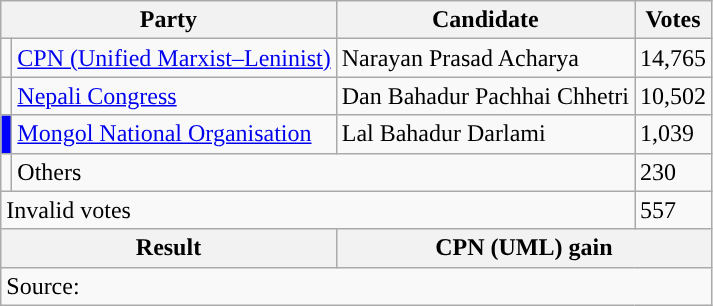<table class="wikitable">
<tr>
<th colspan="2">Party</th>
<th>Candidate</th>
<th>Votes</th>
</tr>
<tr>
<td style="background-color:"></td>
<td><a href='#'>CPN (Unified Marxist–Leninist)</a></td>
<td>Narayan Prasad Acharya</td>
<td>14,765</td>
</tr>
<tr>
<td style="background-color:"></td>
<td><a href='#'>Nepali Congress</a></td>
<td>Dan Bahadur Pachhai Chhetri</td>
<td>10,502</td>
</tr>
<tr>
<td style="background-color:blue"></td>
<td><a href='#'>Mongol National Organisation</a></td>
<td>Lal Bahadur Darlami</td>
<td>1,039</td>
</tr>
<tr>
<td></td>
<td colspan="2">Others</td>
<td>230</td>
</tr>
<tr>
<td colspan="3">Invalid votes</td>
<td>557</td>
</tr>
<tr>
<th colspan="2">Result</th>
<th colspan="2">CPN (UML) gain</th>
</tr>
<tr>
<td colspan="4">Source: </td>
</tr>
</table>
